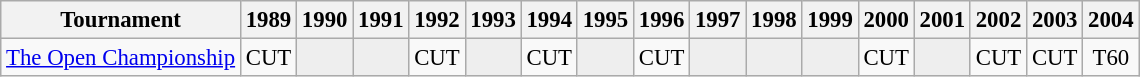<table class="wikitable" style="font-size:95%;text-align:center;">
<tr>
<th>Tournament</th>
<th>1989</th>
<th>1990</th>
<th>1991</th>
<th>1992</th>
<th>1993</th>
<th>1994</th>
<th>1995</th>
<th>1996</th>
<th>1997</th>
<th>1998</th>
<th>1999</th>
<th>2000</th>
<th>2001</th>
<th>2002</th>
<th>2003</th>
<th>2004</th>
</tr>
<tr>
<td align=left><a href='#'>The Open Championship</a></td>
<td>CUT</td>
<td style="background:#eeeeee;"></td>
<td style="background:#eeeeee;"></td>
<td>CUT</td>
<td style="background:#eeeeee;"></td>
<td>CUT</td>
<td style="background:#eeeeee;"></td>
<td>CUT</td>
<td style="background:#eeeeee;"></td>
<td style="background:#eeeeee;"></td>
<td style="background:#eeeeee;"></td>
<td>CUT</td>
<td style="background:#eeeeee;"></td>
<td>CUT</td>
<td>CUT</td>
<td>T60</td>
</tr>
</table>
